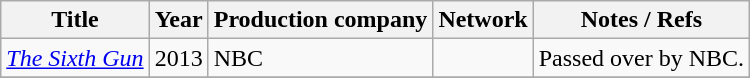<table class="wikitable plainrowheaders" style="text-align: left">
<tr>
<th>Title</th>
<th>Year</th>
<th>Production company</th>
<th>Network</th>
<th>Notes / Refs</th>
</tr>
<tr>
<td><em><a href='#'>The Sixth Gun</a></em></td>
<td>2013</td>
<td>NBC</td>
<td></td>
<td>Passed over by NBC.</td>
</tr>
<tr>
</tr>
</table>
